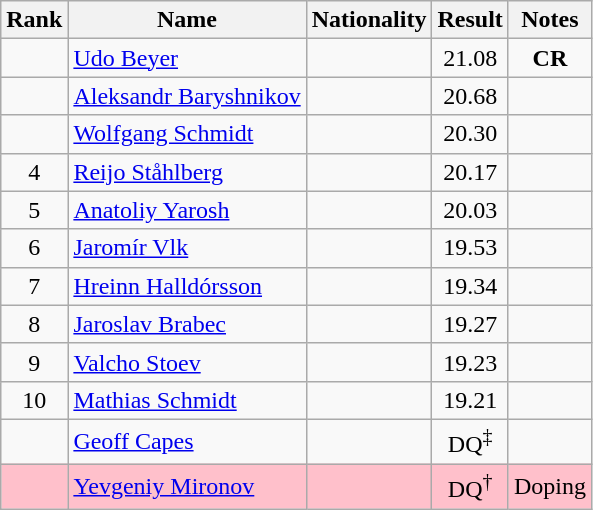<table class="wikitable sortable" style="text-align:center">
<tr>
<th>Rank</th>
<th>Name</th>
<th>Nationality</th>
<th>Result</th>
<th>Notes</th>
</tr>
<tr>
<td></td>
<td align=left><a href='#'>Udo Beyer</a></td>
<td align=left></td>
<td>21.08</td>
<td><strong>CR</strong></td>
</tr>
<tr>
<td></td>
<td align=left><a href='#'>Aleksandr Baryshnikov</a></td>
<td align=left></td>
<td>20.68</td>
<td></td>
</tr>
<tr>
<td></td>
<td align=left><a href='#'>Wolfgang Schmidt</a></td>
<td align=left></td>
<td>20.30</td>
<td></td>
</tr>
<tr>
<td>4</td>
<td align=left><a href='#'>Reijo Ståhlberg</a></td>
<td align=left></td>
<td>20.17</td>
<td></td>
</tr>
<tr>
<td>5</td>
<td align=left><a href='#'>Anatoliy Yarosh</a></td>
<td align=left></td>
<td>20.03</td>
<td></td>
</tr>
<tr>
<td>6</td>
<td align=left><a href='#'>Jaromír Vlk</a></td>
<td align=left></td>
<td>19.53</td>
<td></td>
</tr>
<tr>
<td>7</td>
<td align=left><a href='#'>Hreinn Halldórsson</a></td>
<td align=left></td>
<td>19.34</td>
<td></td>
</tr>
<tr>
<td>8</td>
<td align=left><a href='#'>Jaroslav Brabec</a></td>
<td align=left></td>
<td>19.27</td>
<td></td>
</tr>
<tr>
<td>9</td>
<td align=left><a href='#'>Valcho Stoev</a></td>
<td align=left></td>
<td>19.23</td>
<td></td>
</tr>
<tr>
<td>10</td>
<td align=left><a href='#'>Mathias Schmidt</a></td>
<td align=left></td>
<td>19.21</td>
<td></td>
</tr>
<tr>
<td></td>
<td align=left><a href='#'>Geoff Capes</a></td>
<td align=left></td>
<td>DQ<sup>‡</sup></td>
<td></td>
</tr>
<tr bgcolor="pink">
<td></td>
<td align=left><a href='#'>Yevgeniy Mironov</a></td>
<td align=left></td>
<td>DQ<sup>†</sup></td>
<td>Doping</td>
</tr>
</table>
